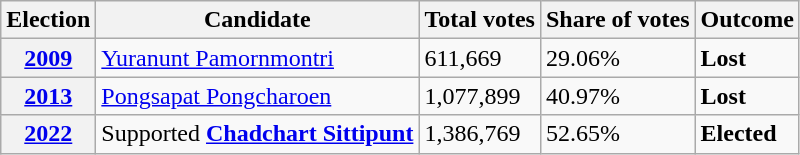<table class="wikitable">
<tr>
<th>Election</th>
<th>Candidate</th>
<th>Total votes</th>
<th>Share of votes</th>
<th>Outcome</th>
</tr>
<tr>
<th><a href='#'>2009</a></th>
<td><a href='#'>Yuranunt Pamornmontri</a></td>
<td>611,669</td>
<td>29.06%</td>
<td><strong>Lost</strong> </td>
</tr>
<tr>
<th><a href='#'>2013</a></th>
<td><a href='#'>Pongsapat Pongcharoen</a></td>
<td>1,077,899</td>
<td>40.97%</td>
<td><strong>Lost</strong> </td>
</tr>
<tr>
<th><a href='#'>2022</a></th>
<td>Supported <strong><a href='#'>Chadchart Sittipunt</a></strong></td>
<td>1,386,769</td>
<td>52.65%</td>
<td><strong>Elected</strong> </td>
</tr>
</table>
